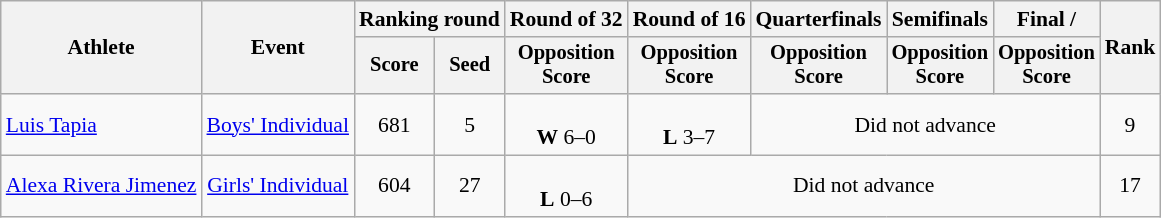<table class="wikitable" style="font-size:90%;">
<tr>
<th rowspan="2">Athlete</th>
<th rowspan="2">Event</th>
<th colspan="2">Ranking round</th>
<th>Round of 32</th>
<th>Round of 16</th>
<th>Quarterfinals</th>
<th>Semifinals</th>
<th>Final / </th>
<th rowspan=2>Rank</th>
</tr>
<tr style="font-size:95%">
<th>Score</th>
<th>Seed</th>
<th>Opposition<br>Score</th>
<th>Opposition<br>Score</th>
<th>Opposition<br>Score</th>
<th>Opposition<br>Score</th>
<th>Opposition<br>Score</th>
</tr>
<tr align=center>
<td align=left><a href='#'>Luis Tapia</a></td>
<td><a href='#'>Boys' Individual</a></td>
<td>681</td>
<td>5</td>
<td><br><strong>W</strong> 6–0</td>
<td><br><strong>L</strong> 3–7</td>
<td colspan=3>Did not advance</td>
<td>9</td>
</tr>
<tr align=center>
<td align=left><a href='#'>Alexa Rivera Jimenez</a></td>
<td><a href='#'>Girls' Individual</a></td>
<td>604</td>
<td>27</td>
<td><br><strong>L</strong> 0–6</td>
<td colspan=4>Did not advance</td>
<td>17</td>
</tr>
</table>
